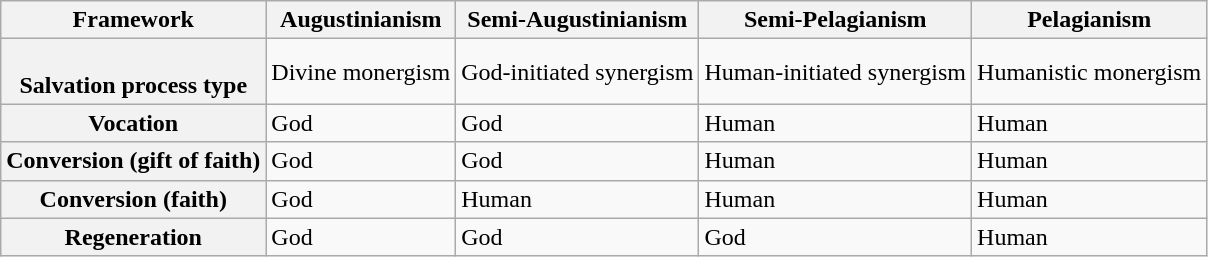<table class="wikitable">
<tr>
<th>Framework</th>
<th>Augustinianism</th>
<th>Semi-Augustinianism</th>
<th>Semi-Pelagianism</th>
<th>Pelagianism</th>
</tr>
<tr>
<th><br>Salvation process type</th>
<td>Divine monergism</td>
<td>God-initiated synergism</td>
<td>Human-initiated synergism</td>
<td>Humanistic monergism</td>
</tr>
<tr>
<th>Vocation</th>
<td>God</td>
<td>God</td>
<td>Human</td>
<td>Human</td>
</tr>
<tr>
<th>Conversion (gift of faith)</th>
<td>God</td>
<td>God</td>
<td>Human</td>
<td>Human</td>
</tr>
<tr>
<th>Conversion (faith)</th>
<td>God</td>
<td>Human</td>
<td>Human</td>
<td>Human</td>
</tr>
<tr>
<th>Regeneration</th>
<td>God</td>
<td>God</td>
<td>God</td>
<td>Human</td>
</tr>
</table>
